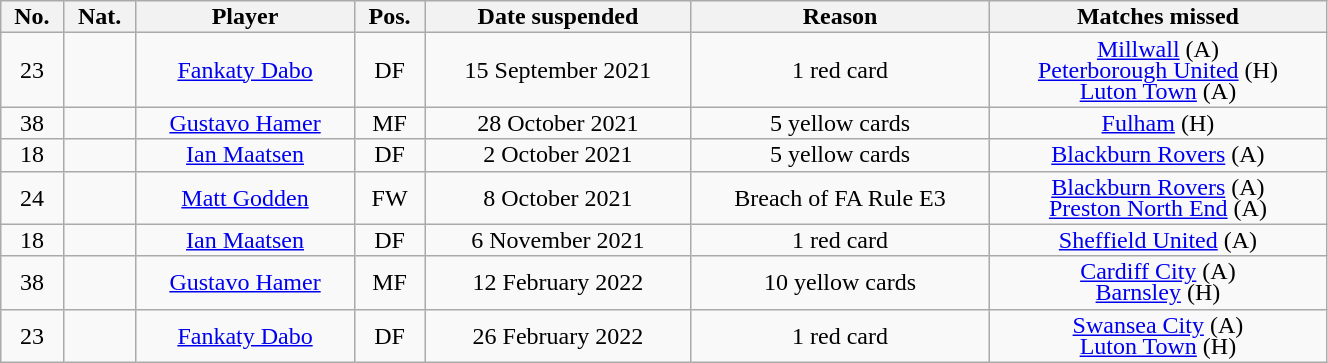<table class="wikitable sortable alternance" style="font-size:100%; text-align:center; line-height:14px; width:70%;">
<tr>
<th>No.</th>
<th>Nat.</th>
<th>Player</th>
<th>Pos.</th>
<th>Date suspended</th>
<th>Reason</th>
<th>Matches missed</th>
</tr>
<tr>
<td>23</td>
<td></td>
<td><a href='#'>Fankaty Dabo</a></td>
<td>DF</td>
<td>15 September 2021</td>
<td>1 red card</td>
<td><a href='#'>Millwall</a> (A)<br><a href='#'>Peterborough United</a> (H)<br><a href='#'>Luton Town</a> (A)</td>
</tr>
<tr>
<td>38</td>
<td></td>
<td><a href='#'>Gustavo Hamer</a></td>
<td>MF</td>
<td>28 October 2021</td>
<td>5 yellow cards</td>
<td><a href='#'>Fulham</a> (H)</td>
</tr>
<tr>
<td>18</td>
<td></td>
<td><a href='#'>Ian Maatsen</a></td>
<td>DF</td>
<td>2 October 2021</td>
<td>5 yellow cards</td>
<td><a href='#'>Blackburn Rovers</a> (A)</td>
</tr>
<tr>
<td>24</td>
<td></td>
<td><a href='#'>Matt Godden</a></td>
<td>FW</td>
<td>8 October 2021</td>
<td>Breach of FA Rule E3</td>
<td><a href='#'>Blackburn Rovers</a> (A)<br><a href='#'>Preston North End</a> (A)</td>
</tr>
<tr>
<td>18</td>
<td></td>
<td><a href='#'>Ian Maatsen</a></td>
<td>DF</td>
<td>6 November 2021</td>
<td>1 red card</td>
<td><a href='#'>Sheffield United</a> (A)</td>
</tr>
<tr>
<td>38</td>
<td></td>
<td><a href='#'>Gustavo Hamer</a></td>
<td>MF</td>
<td>12 February 2022</td>
<td>10 yellow cards</td>
<td><a href='#'>Cardiff City</a> (A)<br><a href='#'>Barnsley</a> (H)</td>
</tr>
<tr>
<td>23</td>
<td></td>
<td><a href='#'>Fankaty Dabo</a></td>
<td>DF</td>
<td>26 February 2022</td>
<td>1 red card</td>
<td><a href='#'>Swansea City</a> (A)<br><a href='#'>Luton Town</a> (H)</td>
</tr>
</table>
